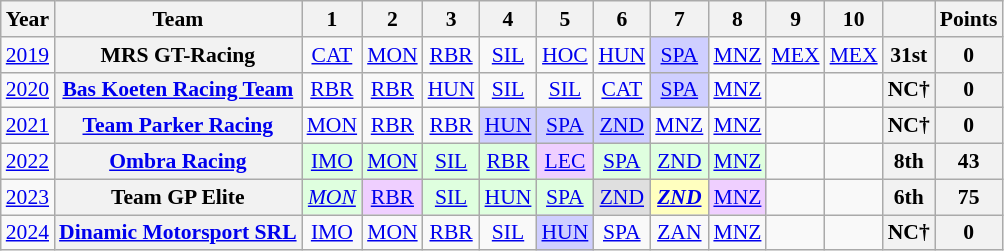<table class="wikitable" style="text-align:center; font-size:90%">
<tr>
<th>Year</th>
<th>Team</th>
<th>1</th>
<th>2</th>
<th>3</th>
<th>4</th>
<th>5</th>
<th>6</th>
<th>7</th>
<th>8</th>
<th>9</th>
<th>10</th>
<th></th>
<th>Points</th>
</tr>
<tr>
<td><a href='#'>2019</a></td>
<th>MRS GT-Racing</th>
<td><a href='#'>CAT</a></td>
<td style="background:#;"><a href='#'>MON</a><br></td>
<td style="background:#;"><a href='#'>RBR</a><br></td>
<td style="background:#;"><a href='#'>SIL</a><br></td>
<td style="background:#;"><a href='#'>HOC</a><br></td>
<td style="background:#;"><a href='#'>HUN</a><br></td>
<td style="background:#CFCFFF;"><a href='#'>SPA</a><br></td>
<td style="background:#;"><a href='#'>MNZ</a><br></td>
<td style="background:#;"><a href='#'>MEX</a><br></td>
<td style="background:;"><a href='#'>MEX</a><br></td>
<th>31st</th>
<th>0</th>
</tr>
<tr>
<td><a href='#'>2020</a></td>
<th><a href='#'>Bas Koeten Racing Team</a></th>
<td style="background:#;"><a href='#'>RBR</a><br></td>
<td style="background:#;"><a href='#'>RBR</a><br></td>
<td style="background:#;"><a href='#'>HUN</a><br></td>
<td style="background:#;"><a href='#'>SIL</a><br></td>
<td style="background:#;"><a href='#'>SIL</a><br></td>
<td style="background:#;"><a href='#'>CAT</a><br></td>
<td style="background:#CFCFFF;"><a href='#'>SPA</a><br></td>
<td style="background:#;"><a href='#'>MNZ</a><br></td>
<td></td>
<td></td>
<th>NC†</th>
<th>0</th>
</tr>
<tr>
<td><a href='#'>2021</a></td>
<th><a href='#'>Team Parker Racing</a></th>
<td style="background:#;"><a href='#'>MON</a><br></td>
<td style="background:#;"><a href='#'>RBR</a><br></td>
<td style="background:#;"><a href='#'>RBR</a><br></td>
<td style="background:#CFCFFF;"><a href='#'>HUN</a><br></td>
<td style="background:#CFCFFF;"><a href='#'>SPA</a><br></td>
<td style="background:#CFCFFF;"><a href='#'>ZND</a><br></td>
<td style="background:#;"><a href='#'>MNZ</a><br></td>
<td style="background:#;"><a href='#'>MNZ</a><br></td>
<td></td>
<td></td>
<th>NC†</th>
<th>0</th>
</tr>
<tr>
<td><a href='#'>2022</a></td>
<th><a href='#'>Ombra Racing</a></th>
<td style="background:#DFFFDF;"><a href='#'>IMO</a><br></td>
<td style="background:#DFFFDF;"><a href='#'>MON</a><br></td>
<td style="background:#DFFFDF;"><a href='#'>SIL</a><br></td>
<td style="background:#DFFFDF;"><a href='#'>RBR</a><br></td>
<td style="background:#EFCFFF;"><a href='#'>LEC</a><br></td>
<td style="background:#DFFFDF;"><a href='#'>SPA</a><br></td>
<td style="background:#DFFFDF;"><a href='#'>ZND</a><br></td>
<td style="background:#DFFFDF;"><a href='#'>MNZ</a><br></td>
<td></td>
<td></td>
<th>8th</th>
<th>43</th>
</tr>
<tr>
<td><a href='#'>2023</a></td>
<th>Team GP Elite</th>
<td style="background:#DFFFDF;"><em><a href='#'>MON</a></em><br></td>
<td style="background:#EFCFFF;"><a href='#'>RBR</a><br></td>
<td style="background:#DFFFDF;"><a href='#'>SIL</a><br></td>
<td style="background:#DFFFDF;"><a href='#'>HUN</a><br></td>
<td style="background:#DFFFDF;"><a href='#'>SPA</a><br></td>
<td style="background:#DFDFDF;"><a href='#'>ZND</a><br></td>
<td style="background:#FFFFBF;"><strong><em><a href='#'>ZND</a></em></strong><br></td>
<td style="background:#EFCFFF;"><a href='#'>MNZ</a><br></td>
<td></td>
<td></td>
<th>6th</th>
<th>75</th>
</tr>
<tr>
<td><a href='#'>2024</a></td>
<th><a href='#'>Dinamic Motorsport SRL</a></th>
<td><a href='#'>IMO</a></td>
<td><a href='#'>MON</a></td>
<td><a href='#'>RBR</a></td>
<td><a href='#'>SIL</a></td>
<td style="background:#CFCFFF;"><a href='#'>HUN</a><br></td>
<td><a href='#'>SPA</a></td>
<td><a href='#'>ZAN</a></td>
<td><a href='#'>MNZ</a></td>
<td></td>
<td></td>
<th>NC†</th>
<th>0</th>
</tr>
</table>
